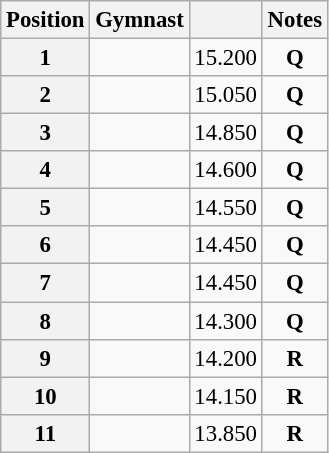<table class="wikitable sortable" style="text-align:center; font-size:95%">
<tr>
<th scope=col>Position</th>
<th scope=col>Gymnast</th>
<th scope=col></th>
<th scope=col>Notes</th>
</tr>
<tr>
<th scope=row>1</th>
<td align=left></td>
<td>15.200</td>
<td><strong>Q</strong></td>
</tr>
<tr>
<th scope=row>2</th>
<td align=left></td>
<td>15.050</td>
<td><strong>Q</strong></td>
</tr>
<tr>
<th scope=row>3</th>
<td align=left></td>
<td>14.850</td>
<td><strong>Q</strong></td>
</tr>
<tr>
<th scope=row>4</th>
<td align=left></td>
<td>14.600</td>
<td><strong>Q</strong></td>
</tr>
<tr>
<th scope=row>5</th>
<td align=left></td>
<td>14.550</td>
<td><strong>Q</strong></td>
</tr>
<tr>
<th scope=row>6</th>
<td align=left></td>
<td>14.450</td>
<td><strong>Q</strong></td>
</tr>
<tr>
<th scope=row>7</th>
<td align=left></td>
<td>14.450</td>
<td><strong>Q</strong></td>
</tr>
<tr>
<th scope=row>8</th>
<td align=left></td>
<td>14.300</td>
<td><strong>Q</strong></td>
</tr>
<tr>
<th scope=row>9</th>
<td align=left></td>
<td>14.200</td>
<td><strong>R</strong></td>
</tr>
<tr>
<th scope=row>10</th>
<td align=left></td>
<td>14.150</td>
<td><strong>R</strong></td>
</tr>
<tr>
<th scope=row>11</th>
<td align=left></td>
<td>13.850</td>
<td><strong>R</strong></td>
</tr>
</table>
